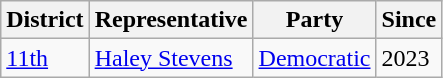<table class="wikitable">
<tr>
<th>District</th>
<th>Representative</th>
<th>Party</th>
<th>Since</th>
</tr>
<tr>
<td><a href='#'>11th</a></td>
<td><a href='#'>Haley Stevens</a></td>
<td><a href='#'>Democratic</a></td>
<td>2023</td>
</tr>
</table>
